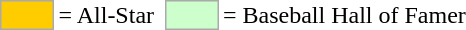<table>
<tr>
<td style="background-color:#FFCC00; border:1px solid #aaaaaa; width:2em;"></td>
<td>= All-Star</td>
<td></td>
<td style="background-color:#CCFFCC; border:1px solid #aaaaaa; width:2em;"></td>
<td>= Baseball Hall of Famer</td>
</tr>
</table>
